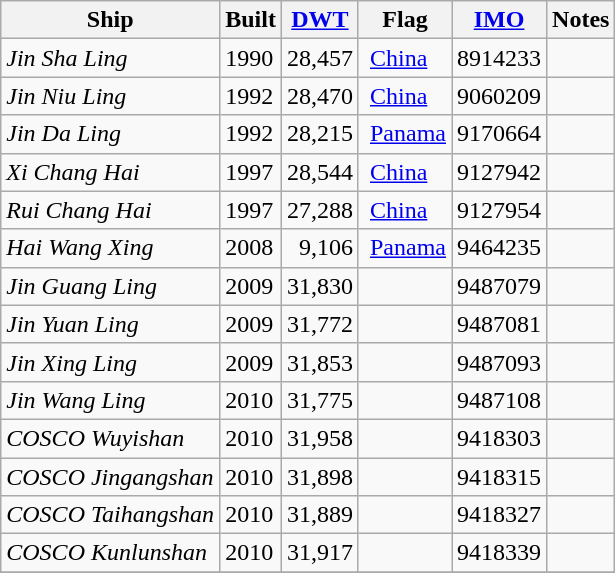<table class="wikitable">
<tr>
<th>Ship</th>
<th>Built</th>
<th><a href='#'>DWT</a></th>
<th>Flag</th>
<th><a href='#'>IMO</a></th>
<th>Notes</th>
</tr>
<tr>
<td><em>Jin Sha Ling</em></td>
<td>1990</td>
<td align=right>28,457</td>
<td> <a href='#'>China</a></td>
<td>8914233</td>
<td></td>
</tr>
<tr>
<td><em>Jin Niu Ling</em></td>
<td>1992</td>
<td align=right>28,470</td>
<td> <a href='#'>China</a></td>
<td>9060209</td>
<td></td>
</tr>
<tr>
<td><em>Jin Da Ling</em></td>
<td>1992</td>
<td align=right>28,215</td>
<td> <a href='#'>Panama</a></td>
<td>9170664</td>
<td></td>
</tr>
<tr>
<td><em>Xi Chang Hai</em></td>
<td>1997</td>
<td align=right>28,544</td>
<td> <a href='#'>China</a></td>
<td>9127942</td>
<td></td>
</tr>
<tr>
<td><em>Rui Chang Hai</em></td>
<td>1997</td>
<td align=right>27,288</td>
<td> <a href='#'>China</a></td>
<td>9127954</td>
<td></td>
</tr>
<tr>
<td><em>Hai Wang Xing</em></td>
<td>2008</td>
<td align=right>9,106</td>
<td> <a href='#'>Panama</a></td>
<td>9464235</td>
<td></td>
</tr>
<tr>
<td><em>Jin Guang Ling</em></td>
<td>2009</td>
<td align=right>31,830</td>
<td></td>
<td>9487079</td>
<td></td>
</tr>
<tr>
<td><em>Jin Yuan Ling</em></td>
<td>2009</td>
<td align=right>31,772</td>
<td></td>
<td>9487081</td>
<td></td>
</tr>
<tr>
<td><em>Jin Xing Ling</em></td>
<td>2009</td>
<td align=right>31,853</td>
<td></td>
<td>9487093</td>
<td></td>
</tr>
<tr>
<td><em>Jin Wang Ling</em></td>
<td>2010</td>
<td align=right>31,775</td>
<td></td>
<td>9487108</td>
<td></td>
</tr>
<tr>
<td><em>COSCO Wuyishan</em></td>
<td>2010</td>
<td align=right>31,958</td>
<td></td>
<td>9418303</td>
<td></td>
</tr>
<tr>
<td><em>COSCO Jingangshan</em></td>
<td>2010</td>
<td align=right>31,898</td>
<td></td>
<td>9418315</td>
<td></td>
</tr>
<tr>
<td><em>COSCO Taihangshan</em></td>
<td>2010</td>
<td align=right>31,889</td>
<td></td>
<td>9418327</td>
<td></td>
</tr>
<tr>
<td><em>COSCO Kunlunshan</em></td>
<td>2010</td>
<td align=right>31,917</td>
<td></td>
<td>9418339</td>
<td></td>
</tr>
<tr>
</tr>
</table>
